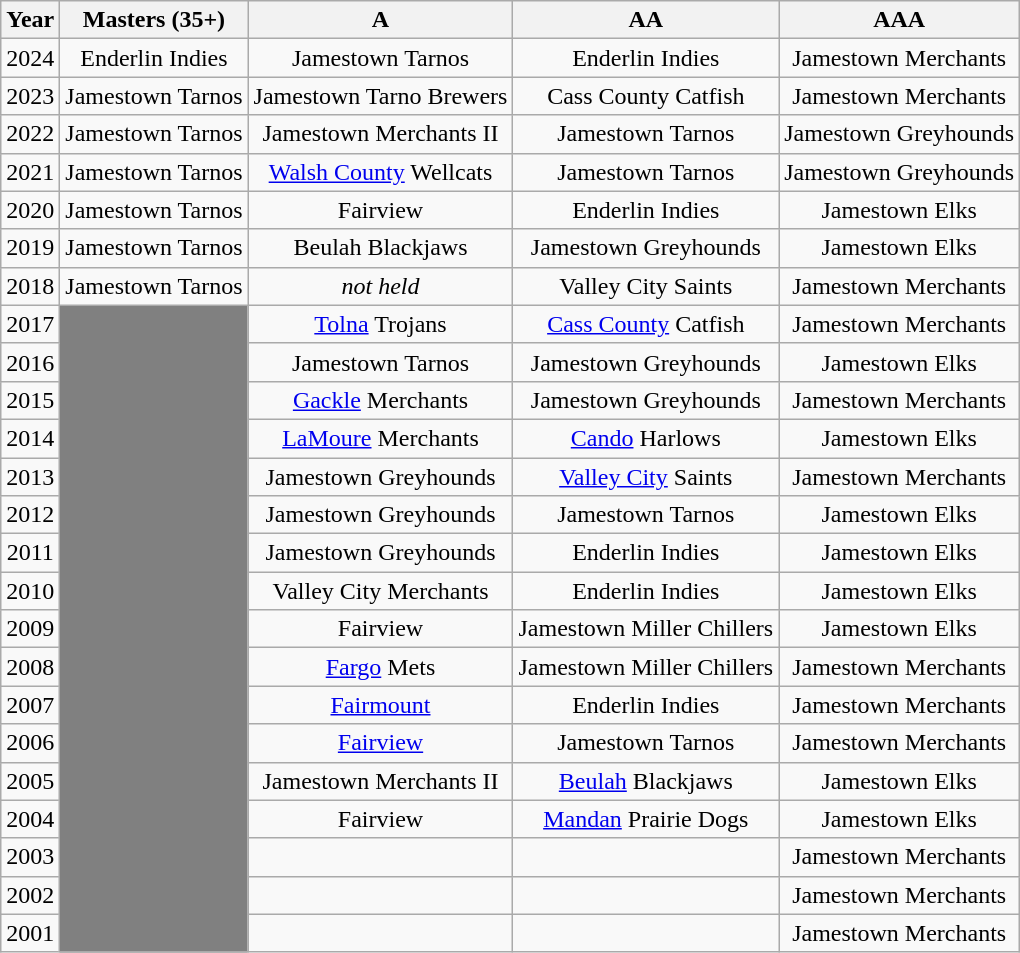<table class="wikitable" style="text-align: center">
<tr>
<th><strong>Year</strong></th>
<th><strong>Masters (35+)</strong></th>
<th><strong>A</strong></th>
<th><strong>AA</strong></th>
<th><strong>AAA</strong></th>
</tr>
<tr>
<td>2024</td>
<td>Enderlin Indies</td>
<td>Jamestown Tarnos</td>
<td>Enderlin Indies</td>
<td>Jamestown Merchants</td>
</tr>
<tr>
<td>2023</td>
<td>Jamestown Tarnos</td>
<td>Jamestown Tarno Brewers</td>
<td>Cass County Catfish</td>
<td>Jamestown Merchants</td>
</tr>
<tr>
<td>2022</td>
<td>Jamestown Tarnos</td>
<td>Jamestown Merchants II</td>
<td>Jamestown Tarnos</td>
<td>Jamestown Greyhounds</td>
</tr>
<tr>
<td>2021</td>
<td>Jamestown Tarnos</td>
<td><a href='#'>Walsh County</a> Wellcats</td>
<td>Jamestown Tarnos</td>
<td>Jamestown Greyhounds</td>
</tr>
<tr>
<td>2020</td>
<td>Jamestown Tarnos</td>
<td>Fairview</td>
<td>Enderlin Indies</td>
<td>Jamestown Elks</td>
</tr>
<tr>
<td>2019</td>
<td>Jamestown Tarnos</td>
<td>Beulah Blackjaws</td>
<td>Jamestown Greyhounds</td>
<td>Jamestown Elks</td>
</tr>
<tr>
<td>2018</td>
<td>Jamestown Tarnos</td>
<td><em>not held</em></td>
<td>Valley City Saints</td>
<td>Jamestown Merchants</td>
</tr>
<tr>
<td>2017</td>
<td rowspan="18" style="background: grey;"></td>
<td><a href='#'>Tolna</a> Trojans</td>
<td><a href='#'>Cass County</a> Catfish</td>
<td>Jamestown Merchants</td>
</tr>
<tr>
<td>2016</td>
<td>Jamestown Tarnos</td>
<td>Jamestown Greyhounds</td>
<td>Jamestown Elks</td>
</tr>
<tr>
<td>2015</td>
<td><a href='#'>Gackle</a> Merchants</td>
<td>Jamestown Greyhounds</td>
<td>Jamestown Merchants</td>
</tr>
<tr>
<td>2014</td>
<td><a href='#'>LaMoure</a> Merchants</td>
<td><a href='#'>Cando</a> Harlows</td>
<td>Jamestown Elks</td>
</tr>
<tr>
<td>2013</td>
<td>Jamestown Greyhounds</td>
<td><a href='#'>Valley City</a> Saints</td>
<td>Jamestown Merchants</td>
</tr>
<tr>
<td>2012</td>
<td>Jamestown Greyhounds</td>
<td>Jamestown Tarnos</td>
<td>Jamestown Elks</td>
</tr>
<tr>
<td>2011</td>
<td>Jamestown Greyhounds</td>
<td>Enderlin Indies</td>
<td>Jamestown Elks</td>
</tr>
<tr>
<td>2010</td>
<td>Valley City Merchants</td>
<td>Enderlin Indies</td>
<td>Jamestown Elks</td>
</tr>
<tr>
<td>2009</td>
<td>Fairview</td>
<td>Jamestown Miller Chillers</td>
<td>Jamestown Elks</td>
</tr>
<tr>
<td>2008</td>
<td><a href='#'>Fargo</a> Mets</td>
<td>Jamestown Miller Chillers</td>
<td>Jamestown Merchants</td>
</tr>
<tr>
<td>2007</td>
<td><a href='#'>Fairmount</a></td>
<td>Enderlin Indies</td>
<td>Jamestown Merchants</td>
</tr>
<tr>
<td>2006</td>
<td><a href='#'>Fairview</a></td>
<td>Jamestown Tarnos</td>
<td>Jamestown Merchants</td>
</tr>
<tr>
<td>2005</td>
<td>Jamestown Merchants II</td>
<td><a href='#'>Beulah</a> Blackjaws</td>
<td>Jamestown Elks</td>
</tr>
<tr>
<td>2004</td>
<td>Fairview</td>
<td><a href='#'>Mandan</a> Prairie Dogs</td>
<td>Jamestown Elks</td>
</tr>
<tr>
<td>2003</td>
<td></td>
<td></td>
<td>Jamestown Merchants</td>
</tr>
<tr>
<td>2002</td>
<td></td>
<td></td>
<td>Jamestown Merchants</td>
</tr>
<tr>
<td>2001</td>
<td></td>
<td></td>
<td>Jamestown Merchants</td>
</tr>
</table>
